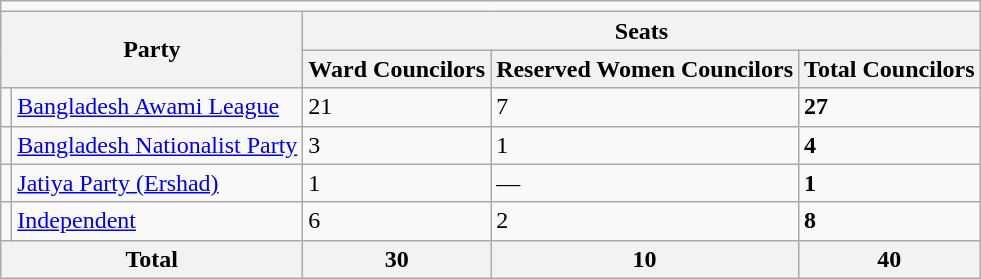<table class="wikitable">
<tr>
<td colspan="5"></td>
</tr>
<tr>
<th colspan="2" rowspan="2">Party</th>
<th colspan="3">Seats</th>
</tr>
<tr>
<th>Ward Councilors</th>
<th>Reserved Women Councilors</th>
<th>Total Councilors</th>
</tr>
<tr>
<td></td>
<td><a href='#'>Bangladesh Awami League</a></td>
<td>21</td>
<td>7</td>
<td><strong>27</strong></td>
</tr>
<tr>
<td></td>
<td><a href='#'>Bangladesh Nationalist Party</a></td>
<td>3</td>
<td>1</td>
<td><strong>4</strong></td>
</tr>
<tr>
<td></td>
<td><a href='#'>Jatiya Party (Ershad)</a></td>
<td>1</td>
<td>—</td>
<td><strong>1</strong></td>
</tr>
<tr>
<td></td>
<td><a href='#'>Independent</a></td>
<td>6</td>
<td>2</td>
<td><strong>8</strong></td>
</tr>
<tr>
<th colspan="2">Total</th>
<th>30</th>
<th>10</th>
<th>40</th>
</tr>
</table>
